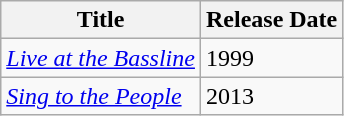<table class="wikitable">
<tr>
<th>Title</th>
<th>Release Date</th>
</tr>
<tr>
<td><em><a href='#'>Live at the Bassline</a></em></td>
<td>1999</td>
</tr>
<tr>
<td><em><a href='#'>Sing to the People</a></em></td>
<td>2013</td>
</tr>
</table>
